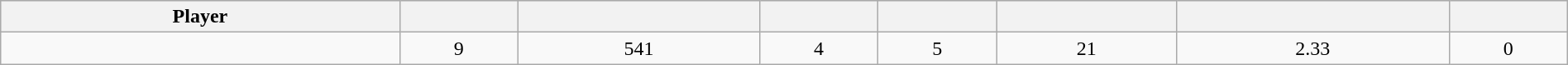<table class="wikitable sortable" style="width:100%;">
<tr style="text-align:center; background:#ddd;">
<th>Player</th>
<th></th>
<th></th>
<th></th>
<th></th>
<th></th>
<th></th>
<th></th>
</tr>
<tr align=center>
<td></td>
<td>9</td>
<td>541</td>
<td>4</td>
<td>5</td>
<td>21</td>
<td>2.33</td>
<td>0</td>
</tr>
</table>
